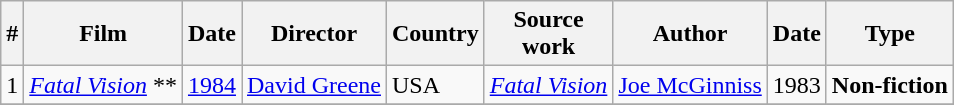<table class="wikitable">
<tr>
<th>#</th>
<th>Film</th>
<th>Date</th>
<th>Director</th>
<th>Country</th>
<th>Source<br>work</th>
<th>Author</th>
<th>Date</th>
<th>Type</th>
</tr>
<tr>
<td>1</td>
<td><em><a href='#'>Fatal Vision</a></em> **</td>
<td><a href='#'>1984</a></td>
<td><a href='#'>David Greene</a></td>
<td>USA</td>
<td><em><a href='#'>Fatal Vision</a></em></td>
<td><a href='#'>Joe McGinniss</a></td>
<td>1983</td>
<td><strong>Non-fiction</strong></td>
</tr>
<tr>
</tr>
</table>
